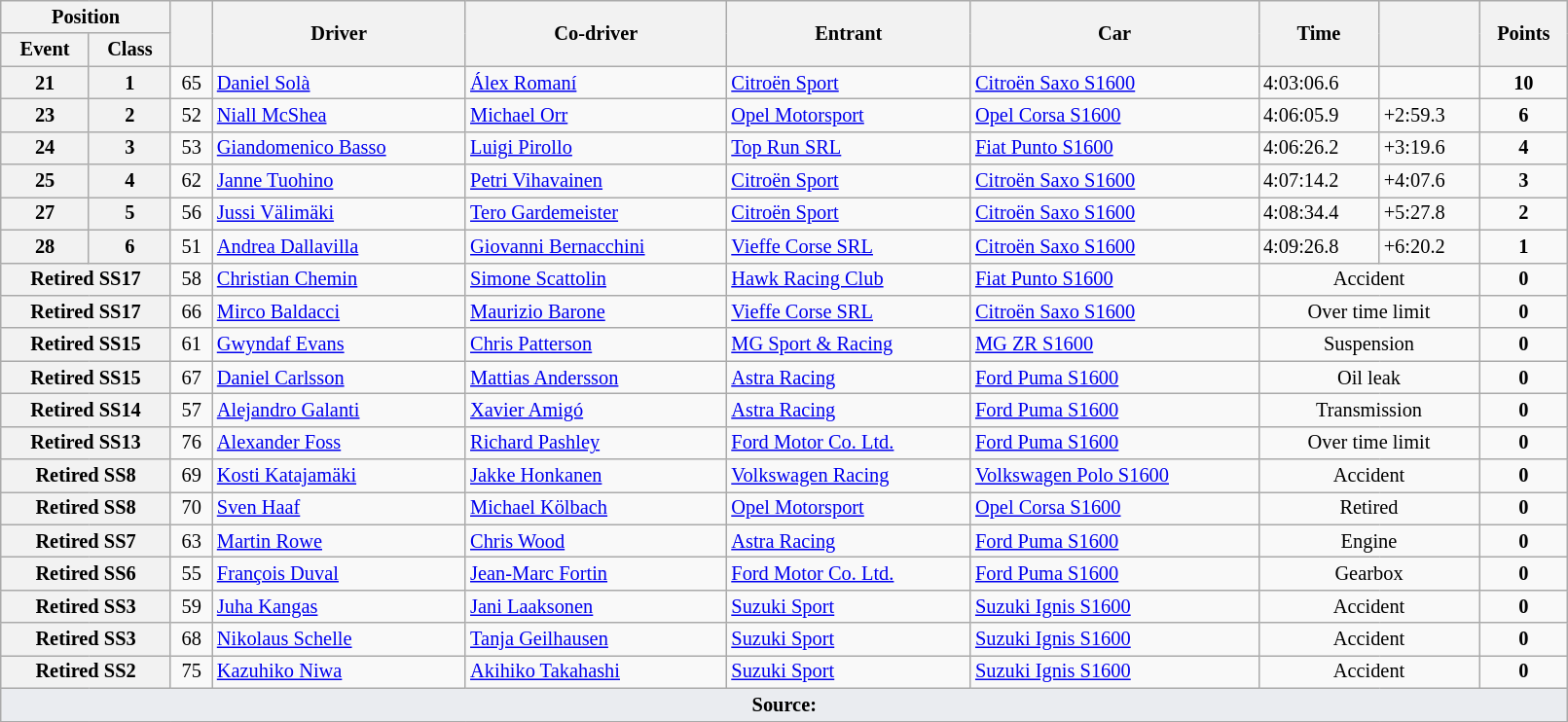<table class="wikitable" width=85% style="font-size: 85%;">
<tr>
<th colspan="2">Position</th>
<th rowspan="2"></th>
<th rowspan="2">Driver</th>
<th rowspan="2">Co-driver</th>
<th rowspan="2">Entrant</th>
<th rowspan="2">Car</th>
<th rowspan="2">Time</th>
<th rowspan="2"></th>
<th rowspan="2">Points</th>
</tr>
<tr>
<th>Event</th>
<th>Class</th>
</tr>
<tr>
<th>21</th>
<th>1</th>
<td align="center">65</td>
<td> <a href='#'>Daniel Solà</a></td>
<td> <a href='#'>Álex Romaní</a></td>
<td> <a href='#'>Citroën Sport</a></td>
<td><a href='#'>Citroën Saxo S1600</a></td>
<td>4:03:06.6</td>
<td></td>
<td align="center"><strong>10</strong></td>
</tr>
<tr>
<th>23</th>
<th>2</th>
<td align="center">52</td>
<td> <a href='#'>Niall McShea</a></td>
<td> <a href='#'>Michael Orr</a></td>
<td> <a href='#'>Opel Motorsport</a></td>
<td><a href='#'>Opel Corsa S1600</a></td>
<td>4:06:05.9</td>
<td>+2:59.3</td>
<td align="center"><strong>6</strong></td>
</tr>
<tr>
<th>24</th>
<th>3</th>
<td align="center">53</td>
<td> <a href='#'>Giandomenico Basso</a></td>
<td> <a href='#'>Luigi Pirollo</a></td>
<td> <a href='#'>Top Run SRL</a></td>
<td><a href='#'>Fiat Punto S1600</a></td>
<td>4:06:26.2</td>
<td>+3:19.6</td>
<td align="center"><strong>4</strong></td>
</tr>
<tr>
<th>25</th>
<th>4</th>
<td align="center">62</td>
<td> <a href='#'>Janne Tuohino</a></td>
<td> <a href='#'>Petri Vihavainen</a></td>
<td> <a href='#'>Citroën Sport</a></td>
<td><a href='#'>Citroën Saxo S1600</a></td>
<td>4:07:14.2</td>
<td>+4:07.6</td>
<td align="center"><strong>3</strong></td>
</tr>
<tr>
<th>27</th>
<th>5</th>
<td align="center">56</td>
<td> <a href='#'>Jussi Välimäki</a></td>
<td> <a href='#'>Tero Gardemeister</a></td>
<td> <a href='#'>Citroën Sport</a></td>
<td><a href='#'>Citroën Saxo S1600</a></td>
<td>4:08:34.4</td>
<td>+5:27.8</td>
<td align="center"><strong>2</strong></td>
</tr>
<tr>
<th>28</th>
<th>6</th>
<td align="center">51</td>
<td> <a href='#'>Andrea Dallavilla</a></td>
<td> <a href='#'>Giovanni Bernacchini</a></td>
<td> <a href='#'>Vieffe Corse SRL</a></td>
<td><a href='#'>Citroën Saxo S1600</a></td>
<td>4:09:26.8</td>
<td>+6:20.2</td>
<td align="center"><strong>1</strong></td>
</tr>
<tr>
<th colspan="2">Retired SS17</th>
<td align="center">58</td>
<td> <a href='#'>Christian Chemin</a></td>
<td> <a href='#'>Simone Scattolin</a></td>
<td> <a href='#'>Hawk Racing Club</a></td>
<td><a href='#'>Fiat Punto S1600</a></td>
<td align="center" colspan="2">Accident</td>
<td align="center"><strong>0</strong></td>
</tr>
<tr>
<th colspan="2">Retired SS17</th>
<td align="center">66</td>
<td> <a href='#'>Mirco Baldacci</a></td>
<td> <a href='#'>Maurizio Barone</a></td>
<td> <a href='#'>Vieffe Corse SRL</a></td>
<td><a href='#'>Citroën Saxo S1600</a></td>
<td align="center" colspan="2">Over time limit</td>
<td align="center"><strong>0</strong></td>
</tr>
<tr>
<th colspan="2">Retired SS15</th>
<td align="center">61</td>
<td> <a href='#'>Gwyndaf Evans</a></td>
<td> <a href='#'>Chris Patterson</a></td>
<td> <a href='#'>MG Sport & Racing</a></td>
<td><a href='#'>MG ZR S1600</a></td>
<td align="center" colspan="2">Suspension</td>
<td align="center"><strong>0</strong></td>
</tr>
<tr>
<th colspan="2">Retired SS15</th>
<td align="center">67</td>
<td> <a href='#'>Daniel Carlsson</a></td>
<td> <a href='#'>Mattias Andersson</a></td>
<td> <a href='#'>Astra Racing</a></td>
<td><a href='#'>Ford Puma S1600</a></td>
<td align="center" colspan="2">Oil leak</td>
<td align="center"><strong>0</strong></td>
</tr>
<tr>
<th colspan="2">Retired SS14</th>
<td align="center">57</td>
<td> <a href='#'>Alejandro Galanti</a></td>
<td> <a href='#'>Xavier Amigó</a></td>
<td> <a href='#'>Astra Racing</a></td>
<td><a href='#'>Ford Puma S1600</a></td>
<td align="center" colspan="2">Transmission</td>
<td align="center"><strong>0</strong></td>
</tr>
<tr>
<th colspan="2">Retired SS13</th>
<td align="center">76</td>
<td> <a href='#'>Alexander Foss</a></td>
<td> <a href='#'>Richard Pashley</a></td>
<td> <a href='#'>Ford Motor Co. Ltd.</a></td>
<td><a href='#'>Ford Puma S1600</a></td>
<td align="center" colspan="2">Over time limit</td>
<td align="center"><strong>0</strong></td>
</tr>
<tr>
<th colspan="2">Retired SS8</th>
<td align="center">69</td>
<td> <a href='#'>Kosti Katajamäki</a></td>
<td> <a href='#'>Jakke Honkanen</a></td>
<td> <a href='#'>Volkswagen Racing</a></td>
<td><a href='#'>Volkswagen Polo S1600</a></td>
<td align="center" colspan="2">Accident</td>
<td align="center"><strong>0</strong></td>
</tr>
<tr>
<th colspan="2">Retired SS8</th>
<td align="center">70</td>
<td> <a href='#'>Sven Haaf</a></td>
<td> <a href='#'>Michael Kölbach</a></td>
<td> <a href='#'>Opel Motorsport</a></td>
<td><a href='#'>Opel Corsa S1600</a></td>
<td align="center" colspan="2">Retired</td>
<td align="center"><strong>0</strong></td>
</tr>
<tr>
<th colspan="2">Retired SS7</th>
<td align="center">63</td>
<td> <a href='#'>Martin Rowe</a></td>
<td> <a href='#'>Chris Wood</a></td>
<td> <a href='#'>Astra Racing</a></td>
<td><a href='#'>Ford Puma S1600</a></td>
<td align="center" colspan="2">Engine</td>
<td align="center"><strong>0</strong></td>
</tr>
<tr>
<th colspan="2">Retired SS6</th>
<td align="center">55</td>
<td> <a href='#'>François Duval</a></td>
<td> <a href='#'>Jean-Marc Fortin</a></td>
<td> <a href='#'>Ford Motor Co. Ltd.</a></td>
<td><a href='#'>Ford Puma S1600</a></td>
<td align="center" colspan="2">Gearbox</td>
<td align="center"><strong>0</strong></td>
</tr>
<tr>
<th colspan="2">Retired SS3</th>
<td align="center">59</td>
<td> <a href='#'>Juha Kangas</a></td>
<td> <a href='#'>Jani Laaksonen</a></td>
<td> <a href='#'>Suzuki Sport</a></td>
<td><a href='#'>Suzuki Ignis S1600</a></td>
<td align="center" colspan="2">Accident</td>
<td align="center"><strong>0</strong></td>
</tr>
<tr>
<th colspan="2">Retired SS3</th>
<td align="center">68</td>
<td> <a href='#'>Nikolaus Schelle</a></td>
<td> <a href='#'>Tanja Geilhausen</a></td>
<td> <a href='#'>Suzuki Sport</a></td>
<td><a href='#'>Suzuki Ignis S1600</a></td>
<td align="center" colspan="2">Accident</td>
<td align="center"><strong>0</strong></td>
</tr>
<tr>
<th colspan="2">Retired SS2</th>
<td align="center">75</td>
<td> <a href='#'>Kazuhiko Niwa</a></td>
<td> <a href='#'>Akihiko Takahashi</a></td>
<td> <a href='#'>Suzuki Sport</a></td>
<td><a href='#'>Suzuki Ignis S1600</a></td>
<td align="center" colspan="2">Accident</td>
<td align="center"><strong>0</strong></td>
</tr>
<tr>
<td style="background-color:#EAECF0; text-align:center" colspan="10"><strong>Source:</strong></td>
</tr>
<tr>
</tr>
</table>
